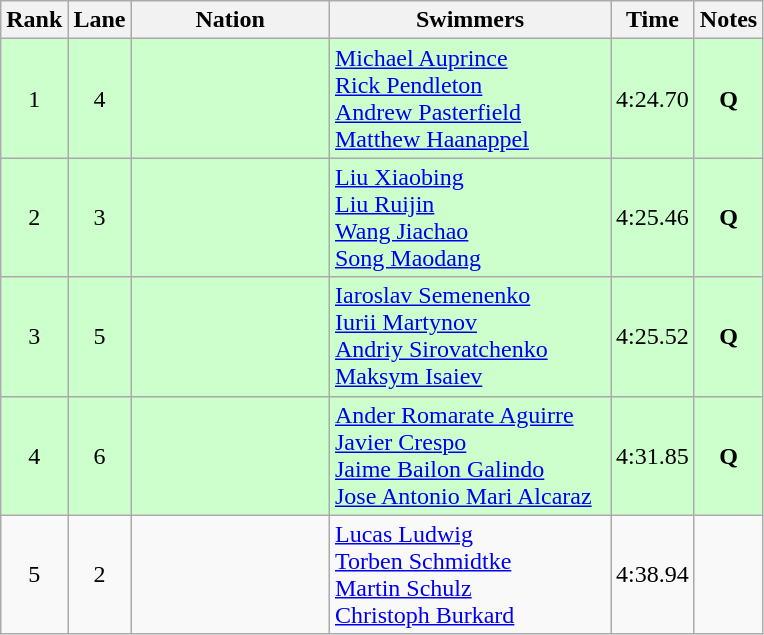<table class="wikitable sortable" style="text-align:center">
<tr>
<th>Rank</th>
<th>Lane</th>
<th style="width:125px">Nation</th>
<th Class="unsortable" style="width:180px">Swimmers</th>
<th>Time</th>
<th>Notes</th>
</tr>
<tr style="background:#cfc;">
<td>1</td>
<td>4</td>
<td style="text-align:left"></td>
<td style="text-align:left"><a href='#'>Michael Auprince</a><br> <a href='#'>Rick Pendleton</a><br> <a href='#'>Andrew Pasterfield</a><br> <a href='#'>Matthew Haanappel</a></td>
<td>4:24.70</td>
<td><strong>Q</strong></td>
</tr>
<tr style="background:#cfc;">
<td>2</td>
<td>3</td>
<td style="text-align:left"></td>
<td style="text-align:left"><a href='#'>Liu Xiaobing</a><br> <a href='#'>Liu Ruijin</a><br> <a href='#'>Wang Jiachao</a><br> <a href='#'>Song Maodang</a></td>
<td>4:25.46</td>
<td><strong>Q</strong></td>
</tr>
<tr style="background:#cfc;">
<td>3</td>
<td>5</td>
<td style="text-align:left"></td>
<td style="text-align:left"><a href='#'>Iaroslav Semenenko</a><br> <a href='#'>Iurii Martynov</a><br> <a href='#'>Andriy Sirovatchenko</a><br> <a href='#'>Maksym Isaiev</a></td>
<td>4:25.52</td>
<td><strong>Q</strong></td>
</tr>
<tr style="background:#cfc;">
<td>4</td>
<td>6</td>
<td style="text-align:left"></td>
<td style="text-align:left"><a href='#'>Ander Romarate Aguirre</a><br> <a href='#'>Javier Crespo</a><br> <a href='#'>Jaime Bailon Galindo</a><br> <a href='#'>Jose Antonio Mari Alcaraz</a></td>
<td>4:31.85</td>
<td><strong>Q</strong></td>
</tr>
<tr>
<td>5</td>
<td>2</td>
<td style="text-align:left"></td>
<td style="text-align:left"><a href='#'>Lucas Ludwig</a><br> <a href='#'>Torben Schmidtke</a><br> <a href='#'>Martin Schulz</a><br> <a href='#'>Christoph Burkard</a></td>
<td>4:38.94</td>
<td></td>
</tr>
</table>
